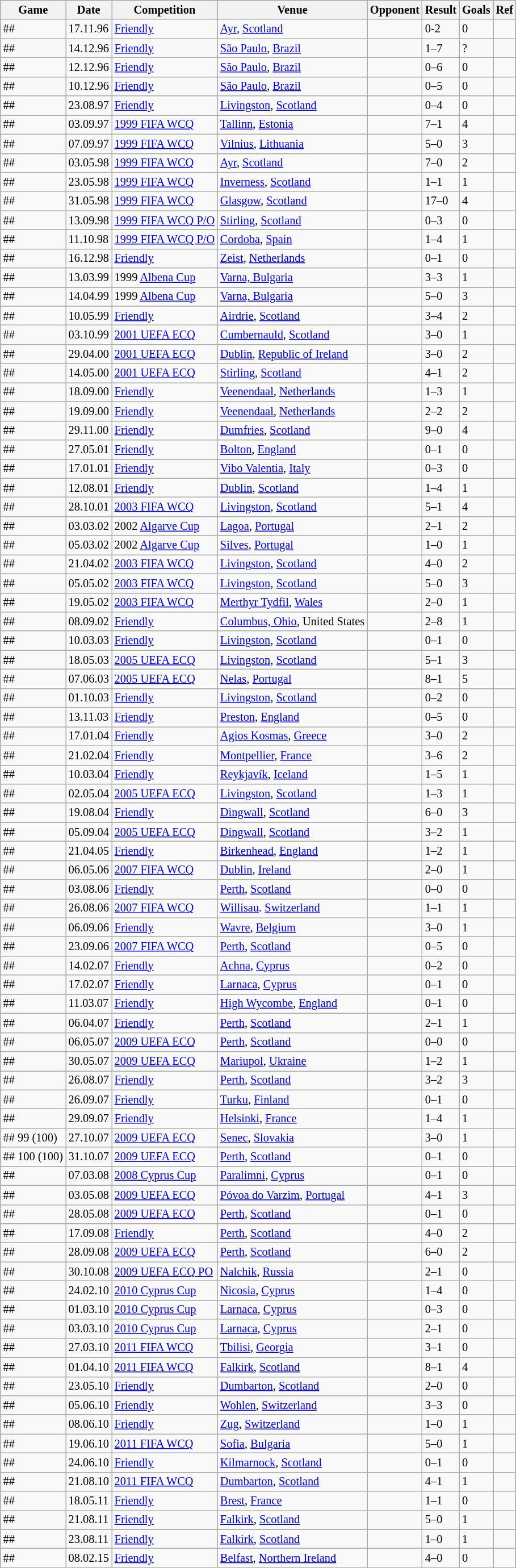<table class="wikitable sortable collapsible collapsed" style="font-size:85%;">
<tr>
<th>Game</th>
<th>Date</th>
<th>Competition</th>
<th>Venue</th>
<th>Opponent</th>
<th>Result</th>
<th>Goals</th>
<th>Ref</th>
</tr>
<tr>
<td>##</td>
<td>17.11.96</td>
<td><a href='#'>Friendly</a></td>
<td><a href='#'>Ayr</a>, <a href='#'>Scotland</a></td>
<td></td>
<td>0-2</td>
<td>0</td>
<td></td>
</tr>
<tr>
<td>##</td>
<td>14.12.96</td>
<td><a href='#'>Friendly</a></td>
<td><a href='#'>São Paulo</a>, <a href='#'>Brazil</a></td>
<td></td>
<td>1–7</td>
<td>?</td>
<td></td>
</tr>
<tr>
<td>##</td>
<td>12.12.96</td>
<td><a href='#'>Friendly</a></td>
<td><a href='#'>São Paulo</a>, <a href='#'>Brazil</a></td>
<td></td>
<td>0–6</td>
<td>0</td>
<td></td>
</tr>
<tr>
<td>##</td>
<td>10.12.96</td>
<td><a href='#'>Friendly</a></td>
<td><a href='#'>São Paulo</a>, <a href='#'>Brazil</a></td>
<td></td>
<td>0–5</td>
<td>0</td>
<td></td>
</tr>
<tr>
<td>##</td>
<td>23.08.97</td>
<td><a href='#'>Friendly</a></td>
<td><a href='#'>Livingston</a>, <a href='#'>Scotland</a></td>
<td></td>
<td>0–4</td>
<td>0</td>
<td></td>
</tr>
<tr>
<td>##</td>
<td>03.09.97</td>
<td><a href='#'>1999 FIFA WCQ</a></td>
<td><a href='#'>Tallinn</a>, <a href='#'>Estonia</a></td>
<td></td>
<td>7–1</td>
<td>4</td>
<td></td>
</tr>
<tr>
<td>##</td>
<td>07.09.97</td>
<td><a href='#'>1999 FIFA WCQ</a></td>
<td><a href='#'>Vilnius</a>, <a href='#'>Lithuania</a></td>
<td></td>
<td>5–0</td>
<td>3</td>
<td></td>
</tr>
<tr>
<td>##</td>
<td>03.05.98</td>
<td><a href='#'>1999 FIFA WCQ</a></td>
<td><a href='#'>Ayr</a>, <a href='#'>Scotland</a></td>
<td></td>
<td>7–0</td>
<td>2</td>
<td></td>
</tr>
<tr>
<td>##</td>
<td>23.05.98</td>
<td><a href='#'>1999 FIFA WCQ</a></td>
<td><a href='#'>Inverness</a>, <a href='#'>Scotland</a></td>
<td></td>
<td>1–1</td>
<td>1</td>
<td></td>
</tr>
<tr>
<td>##</td>
<td>31.05.98</td>
<td><a href='#'>1999 FIFA WCQ</a></td>
<td><a href='#'>Glasgow</a>, <a href='#'>Scotland</a></td>
<td></td>
<td>17–0</td>
<td>4</td>
<td></td>
</tr>
<tr>
<td>##</td>
<td>13.09.98</td>
<td><a href='#'>1999 FIFA WCQ P/O</a></td>
<td><a href='#'>Stirling</a>, <a href='#'>Scotland</a></td>
<td></td>
<td>0–3</td>
<td>0</td>
<td></td>
</tr>
<tr>
<td>##</td>
<td>11.10.98</td>
<td><a href='#'>1999 FIFA WCQ P/O</a></td>
<td><a href='#'>Cordoba</a>, <a href='#'>Spain</a></td>
<td></td>
<td>1–4</td>
<td>1</td>
<td></td>
</tr>
<tr>
<td>##</td>
<td>16.12.98</td>
<td><a href='#'>Friendly</a></td>
<td><a href='#'>Zeist</a>, <a href='#'>Netherlands</a></td>
<td></td>
<td>0–1</td>
<td>0</td>
<td></td>
</tr>
<tr>
<td>##</td>
<td>13.03.99</td>
<td>1999 <a href='#'>Albena Cup</a></td>
<td><a href='#'>Varna, Bulgaria</a></td>
<td></td>
<td>3–3</td>
<td>1</td>
<td></td>
</tr>
<tr>
<td>##</td>
<td>14.04.99</td>
<td>1999 <a href='#'>Albena Cup</a></td>
<td><a href='#'>Varna, Bulgaria</a></td>
<td></td>
<td>5–0</td>
<td>3</td>
<td></td>
</tr>
<tr>
<td>##</td>
<td>10.05.99</td>
<td><a href='#'>Friendly</a></td>
<td><a href='#'>Airdrie</a>, <a href='#'>Scotland</a></td>
<td></td>
<td>3–4</td>
<td>2</td>
<td></td>
</tr>
<tr>
<td>##</td>
<td>03.10.99</td>
<td><a href='#'>2001 UEFA ECQ</a></td>
<td><a href='#'>Cumbernauld</a>, <a href='#'>Scotland</a></td>
<td></td>
<td>3–0</td>
<td>1</td>
<td></td>
</tr>
<tr>
<td>##</td>
<td>29.04.00</td>
<td><a href='#'>2001 UEFA ECQ</a></td>
<td><a href='#'>Dublin</a>, <a href='#'>Republic of Ireland</a></td>
<td></td>
<td>3–0</td>
<td>2</td>
<td></td>
</tr>
<tr>
<td>##</td>
<td>14.05.00</td>
<td><a href='#'>2001 UEFA ECQ</a></td>
<td><a href='#'>Stirling</a>, <a href='#'>Scotland</a></td>
<td></td>
<td>4–1</td>
<td>2</td>
<td></td>
</tr>
<tr>
<td>##</td>
<td>18.09.00</td>
<td><a href='#'>Friendly</a></td>
<td><a href='#'>Veenendaal</a>, <a href='#'>Netherlands</a></td>
<td></td>
<td>1–3</td>
<td>1</td>
<td></td>
</tr>
<tr>
<td>##</td>
<td>19.09.00</td>
<td><a href='#'>Friendly</a></td>
<td><a href='#'>Veenendaal</a>, <a href='#'>Netherlands</a></td>
<td></td>
<td>2–2</td>
<td>2</td>
<td></td>
</tr>
<tr>
<td>##</td>
<td>29.11.00</td>
<td><a href='#'>Friendly</a></td>
<td><a href='#'>Dumfries</a>, <a href='#'>Scotland</a></td>
<td></td>
<td>9–0</td>
<td>4</td>
<td></td>
</tr>
<tr>
<td>##</td>
<td>27.05.01</td>
<td><a href='#'>Friendly</a></td>
<td><a href='#'>Bolton</a>, <a href='#'>England</a></td>
<td></td>
<td>0–1</td>
<td>0</td>
<td></td>
</tr>
<tr>
<td>##</td>
<td>17.01.01</td>
<td><a href='#'>Friendly</a></td>
<td><a href='#'>Vibo Valentia</a>, <a href='#'>Italy</a></td>
<td></td>
<td>0–3</td>
<td>0</td>
<td></td>
</tr>
<tr>
<td>##</td>
<td>12.08.01</td>
<td><a href='#'>Friendly</a></td>
<td><a href='#'>Dublin</a>, <a href='#'>Scotland</a></td>
<td></td>
<td>1–4</td>
<td>1</td>
<td></td>
</tr>
<tr>
<td>##</td>
<td>28.10.01</td>
<td><a href='#'>2003 FIFA WCQ</a></td>
<td><a href='#'>Livingston</a>, <a href='#'>Scotland</a></td>
<td></td>
<td>5–1</td>
<td>4</td>
<td></td>
</tr>
<tr>
<td>##</td>
<td>03.03.02</td>
<td>2002 <a href='#'>Algarve Cup</a></td>
<td><a href='#'>Lagoa</a>, <a href='#'>Portugal</a></td>
<td></td>
<td>2–1</td>
<td>2</td>
<td></td>
</tr>
<tr>
<td>##</td>
<td>05.03.02</td>
<td>2002 <a href='#'>Algarve Cup</a></td>
<td><a href='#'>Silves</a>, <a href='#'>Portugal</a></td>
<td></td>
<td>1–0</td>
<td>1</td>
<td></td>
</tr>
<tr>
<td>##</td>
<td>21.04.02</td>
<td><a href='#'>2003 FIFA WCQ</a></td>
<td><a href='#'>Livingston</a>, <a href='#'>Scotland</a></td>
<td></td>
<td>4–0</td>
<td>2</td>
<td></td>
</tr>
<tr>
<td>##</td>
<td>05.05.02</td>
<td><a href='#'>2003 FIFA WCQ</a></td>
<td><a href='#'>Livingston</a>, <a href='#'>Scotland</a></td>
<td></td>
<td>5–0</td>
<td>3</td>
<td></td>
</tr>
<tr>
<td>##</td>
<td>19.05.02</td>
<td><a href='#'>2003 FIFA WCQ</a></td>
<td><a href='#'>Merthyr Tydfil</a>, <a href='#'>Wales</a></td>
<td></td>
<td>2–0</td>
<td>1</td>
<td></td>
</tr>
<tr>
<td>##</td>
<td>08.09.02</td>
<td><a href='#'>Friendly</a></td>
<td><a href='#'>Columbus, Ohio</a>, United States</td>
<td></td>
<td>2–8</td>
<td>1</td>
<td></td>
</tr>
<tr>
<td>##</td>
<td>10.03.03</td>
<td><a href='#'>Friendly</a></td>
<td><a href='#'>Livingston</a>, <a href='#'>Scotland</a></td>
<td></td>
<td>0–1</td>
<td>0</td>
<td></td>
</tr>
<tr>
<td>##</td>
<td>18.05.03</td>
<td><a href='#'>2005 UEFA ECQ</a></td>
<td><a href='#'>Livingston</a>, <a href='#'>Scotland</a></td>
<td></td>
<td>5–1</td>
<td>3</td>
<td></td>
</tr>
<tr>
<td>##</td>
<td>07.06.03</td>
<td><a href='#'>2005 UEFA ECQ</a></td>
<td><a href='#'>Nelas</a>, <a href='#'>Portugal</a></td>
<td></td>
<td>8–1</td>
<td>5</td>
<td></td>
</tr>
<tr>
<td>##</td>
<td>01.10.03</td>
<td><a href='#'>Friendly</a></td>
<td><a href='#'>Livingston</a>, <a href='#'>Scotland</a></td>
<td></td>
<td>0–2</td>
<td>0</td>
<td></td>
</tr>
<tr>
<td>##</td>
<td>13.11.03</td>
<td><a href='#'>Friendly</a></td>
<td><a href='#'>Preston</a>, <a href='#'>England</a></td>
<td></td>
<td>0–5</td>
<td>0</td>
<td></td>
</tr>
<tr>
<td>##</td>
<td>17.01.04</td>
<td><a href='#'>Friendly</a></td>
<td><a href='#'>Agios Kosmas</a>, <a href='#'>Greece</a></td>
<td></td>
<td>3–0</td>
<td>2</td>
<td></td>
</tr>
<tr>
<td>##</td>
<td>21.02.04</td>
<td><a href='#'>Friendly</a></td>
<td><a href='#'>Montpellier</a>, <a href='#'>France</a></td>
<td></td>
<td>3–6</td>
<td>2</td>
<td></td>
</tr>
<tr>
<td>##</td>
<td>10.03.04</td>
<td><a href='#'>Friendly</a></td>
<td><a href='#'>Reykjavík</a>, <a href='#'>Iceland</a></td>
<td></td>
<td>1–5</td>
<td>1</td>
<td></td>
</tr>
<tr>
<td>##</td>
<td>02.05.04</td>
<td><a href='#'>2005 UEFA ECQ</a></td>
<td><a href='#'>Livingston</a>, <a href='#'>Scotland</a></td>
<td></td>
<td>1–3</td>
<td>1</td>
<td></td>
</tr>
<tr>
<td>##</td>
<td>19.08.04</td>
<td><a href='#'>Friendly</a></td>
<td><a href='#'>Dingwall</a>, <a href='#'>Scotland</a></td>
<td></td>
<td>6–0</td>
<td>3</td>
<td></td>
</tr>
<tr>
<td>##</td>
<td>05.09.04</td>
<td><a href='#'>2005 UEFA ECQ</a></td>
<td><a href='#'>Dingwall</a>, <a href='#'>Scotland</a></td>
<td></td>
<td>3–2</td>
<td>1</td>
<td></td>
</tr>
<tr>
<td>##</td>
<td>21.04.05</td>
<td><a href='#'>Friendly</a></td>
<td><a href='#'>Birkenhead</a>, <a href='#'>England</a></td>
<td></td>
<td>1–2</td>
<td>1</td>
<td></td>
</tr>
<tr>
<td>##</td>
<td>06.05.06</td>
<td><a href='#'>2007 FIFA WCQ</a></td>
<td><a href='#'>Dublin</a>, <a href='#'>Ireland</a></td>
<td></td>
<td>2–0</td>
<td>1</td>
<td></td>
</tr>
<tr>
<td>##</td>
<td>03.08.06</td>
<td><a href='#'>Friendly</a></td>
<td><a href='#'>Perth</a>, <a href='#'>Scotland</a></td>
<td></td>
<td>0–0</td>
<td>0</td>
<td></td>
</tr>
<tr>
<td>##</td>
<td>26.08.06</td>
<td><a href='#'>2007 FIFA WCQ</a></td>
<td><a href='#'>Willisau</a>. <a href='#'>Switzerland</a></td>
<td></td>
<td>1–1</td>
<td>1</td>
<td></td>
</tr>
<tr>
<td>##</td>
<td>06.09.06</td>
<td><a href='#'>Friendly</a></td>
<td><a href='#'>Wavre</a>, <a href='#'>Belgium</a></td>
<td></td>
<td>3–0</td>
<td>1</td>
<td></td>
</tr>
<tr>
<td>##</td>
<td>23.09.06</td>
<td><a href='#'>2007 FIFA WCQ</a></td>
<td><a href='#'>Perth</a>, <a href='#'>Scotland</a></td>
<td></td>
<td>0–5</td>
<td>0</td>
<td></td>
</tr>
<tr>
<td>##</td>
<td>14.02.07</td>
<td><a href='#'>Friendly</a></td>
<td><a href='#'>Achna</a>, <a href='#'>Cyprus</a></td>
<td></td>
<td>0–2</td>
<td>0</td>
<td></td>
</tr>
<tr>
<td>##</td>
<td>17.02.07</td>
<td><a href='#'>Friendly</a></td>
<td><a href='#'>Larnaca</a>, <a href='#'>Cyprus</a></td>
<td></td>
<td>0–1</td>
<td>0</td>
<td></td>
</tr>
<tr>
<td>##</td>
<td>11.03.07</td>
<td><a href='#'>Friendly</a></td>
<td><a href='#'>High Wycombe</a>, <a href='#'>England</a></td>
<td></td>
<td>0–1</td>
<td>0</td>
<td></td>
</tr>
<tr>
<td>##</td>
<td>06.04.07</td>
<td><a href='#'>Friendly</a></td>
<td><a href='#'>Perth</a>, <a href='#'>Scotland</a></td>
<td></td>
<td>2–1</td>
<td>1</td>
<td></td>
</tr>
<tr>
<td>##</td>
<td>06.05.07</td>
<td><a href='#'>2009 UEFA ECQ</a></td>
<td><a href='#'>Perth</a>, <a href='#'>Scotland</a></td>
<td></td>
<td>0–0</td>
<td>0</td>
<td></td>
</tr>
<tr>
<td>##</td>
<td>30.05.07</td>
<td><a href='#'>2009 UEFA ECQ</a></td>
<td><a href='#'>Mariupol</a>, <a href='#'>Ukraine</a></td>
<td></td>
<td>1–2</td>
<td>1</td>
<td></td>
</tr>
<tr>
<td>##</td>
<td>26.08.07</td>
<td><a href='#'>Friendly</a></td>
<td><a href='#'>Perth</a>, <a href='#'>Scotland</a></td>
<td></td>
<td>3–2</td>
<td>3</td>
<td></td>
</tr>
<tr>
<td>##</td>
<td>26.09.07</td>
<td><a href='#'>Friendly</a></td>
<td><a href='#'>Turku</a>, <a href='#'>Finland</a></td>
<td></td>
<td>0–1</td>
<td>0</td>
<td></td>
</tr>
<tr>
<td>##</td>
<td>29.09.07</td>
<td><a href='#'>Friendly</a></td>
<td><a href='#'>Helsinki</a>, <a href='#'>France</a></td>
<td></td>
<td>1–4</td>
<td>1</td>
<td></td>
</tr>
<tr>
<td>## 99 (100)</td>
<td>27.10.07</td>
<td><a href='#'>2009 UEFA ECQ</a></td>
<td><a href='#'>Senec</a>, <a href='#'>Slovakia</a></td>
<td></td>
<td>3–0</td>
<td>1</td>
<td></td>
</tr>
<tr>
<td>## 100 (100)</td>
<td>31.10.07</td>
<td><a href='#'>2009 UEFA ECQ</a></td>
<td><a href='#'>Perth</a>, <a href='#'>Scotland</a></td>
<td></td>
<td>0–1</td>
<td>0</td>
<td></td>
</tr>
<tr>
<td>##</td>
<td>07.03.08</td>
<td><a href='#'>2008 Cyprus Cup</a></td>
<td><a href='#'>Paralimni</a>, <a href='#'>Cyprus</a></td>
<td></td>
<td>0–1</td>
<td>0</td>
<td></td>
</tr>
<tr>
<td>##</td>
<td>03.05.08</td>
<td><a href='#'>2009 UEFA ECQ</a></td>
<td><a href='#'>Póvoa do Varzim</a>, <a href='#'>Portugal</a></td>
<td></td>
<td>4–1</td>
<td>3</td>
<td></td>
</tr>
<tr>
<td>##</td>
<td>28.05.08</td>
<td><a href='#'>2009 UEFA ECQ</a></td>
<td><a href='#'>Perth</a>, <a href='#'>Scotland</a></td>
<td></td>
<td>0–1</td>
<td>0</td>
<td></td>
</tr>
<tr>
<td>##</td>
<td>17.09.08</td>
<td><a href='#'>Friendly</a></td>
<td><a href='#'>Perth</a>, <a href='#'>Scotland</a></td>
<td></td>
<td>4–0</td>
<td>2</td>
<td></td>
</tr>
<tr>
<td>##</td>
<td>28.09.08</td>
<td><a href='#'>2009 UEFA ECQ</a></td>
<td><a href='#'>Perth</a>, <a href='#'>Scotland</a></td>
<td></td>
<td>6–0</td>
<td>2</td>
<td></td>
</tr>
<tr>
<td>##</td>
<td>30.10.08</td>
<td><a href='#'>2009 UEFA ECQ PO</a></td>
<td><a href='#'>Nalchik</a>, <a href='#'>Russia</a></td>
<td></td>
<td>2–1</td>
<td>0</td>
<td></td>
</tr>
<tr>
<td>##</td>
<td>24.02.10</td>
<td><a href='#'>2010 Cyprus Cup</a></td>
<td><a href='#'>Nicosia</a>, <a href='#'>Cyprus</a></td>
<td></td>
<td>1–4</td>
<td>0</td>
<td></td>
</tr>
<tr>
<td>##</td>
<td>01.03.10</td>
<td><a href='#'>2010 Cyprus Cup</a></td>
<td><a href='#'>Larnaca</a>, <a href='#'>Cyprus</a></td>
<td></td>
<td>0–3</td>
<td>0</td>
<td></td>
</tr>
<tr>
<td>##</td>
<td>03.03.10</td>
<td><a href='#'>2010 Cyprus Cup</a></td>
<td><a href='#'>Larnaca</a>, <a href='#'>Cyprus</a></td>
<td></td>
<td>2–1</td>
<td>0</td>
<td></td>
</tr>
<tr>
<td>##</td>
<td>27.03.10</td>
<td><a href='#'>2011 FIFA WCQ</a></td>
<td><a href='#'>Tbilisi</a>, <a href='#'>Georgia</a></td>
<td></td>
<td>3–1</td>
<td>0</td>
<td></td>
</tr>
<tr>
<td>##</td>
<td>01.04.10</td>
<td><a href='#'>2011 FIFA WCQ</a></td>
<td><a href='#'>Falkirk</a>, <a href='#'>Scotland</a></td>
<td></td>
<td>8–1</td>
<td>4</td>
<td></td>
</tr>
<tr>
<td>##</td>
<td>23.05.10</td>
<td><a href='#'>Friendly</a></td>
<td><a href='#'>Dumbarton</a>, <a href='#'>Scotland</a></td>
<td></td>
<td>2–0</td>
<td>0</td>
<td></td>
</tr>
<tr>
<td>##</td>
<td>05.06.10</td>
<td><a href='#'>Friendly</a></td>
<td><a href='#'>Wohlen</a>, <a href='#'>Switzerland</a></td>
<td></td>
<td>3–3</td>
<td>0</td>
<td></td>
</tr>
<tr>
<td>##</td>
<td>08.06.10</td>
<td><a href='#'>Friendly</a></td>
<td><a href='#'>Zug</a>, <a href='#'>Switzerland</a></td>
<td></td>
<td>1–0</td>
<td>1</td>
<td></td>
</tr>
<tr>
<td>##</td>
<td>19.06.10</td>
<td><a href='#'>2011 FIFA WCQ</a></td>
<td><a href='#'>Sofia</a>, <a href='#'>Bulgaria</a></td>
<td></td>
<td>5–0</td>
<td>1</td>
<td></td>
</tr>
<tr>
<td>##</td>
<td>24.06.10</td>
<td><a href='#'>Friendly</a></td>
<td><a href='#'>Kilmarnock</a>, <a href='#'>Scotland</a></td>
<td></td>
<td>0–1</td>
<td>0</td>
<td></td>
</tr>
<tr>
<td>##</td>
<td>21.08.10</td>
<td><a href='#'>2011 FIFA WCQ</a></td>
<td><a href='#'>Dumbarton</a>, <a href='#'>Scotland</a></td>
<td></td>
<td>4–1</td>
<td>1</td>
<td></td>
</tr>
<tr>
<td>##</td>
<td>18.05.11</td>
<td><a href='#'>Friendly</a></td>
<td><a href='#'>Brest</a>, <a href='#'>France</a></td>
<td></td>
<td>1–1</td>
<td>0</td>
<td></td>
</tr>
<tr>
<td>##</td>
<td>21.08.11</td>
<td><a href='#'>Friendly</a></td>
<td><a href='#'>Falkirk</a>, <a href='#'>Scotland</a></td>
<td></td>
<td>5–0</td>
<td>1</td>
<td></td>
</tr>
<tr>
<td>##</td>
<td>23.08.11</td>
<td><a href='#'>Friendly</a></td>
<td><a href='#'>Falkirk</a>, <a href='#'>Scotland</a></td>
<td></td>
<td>1–0</td>
<td>1</td>
<td></td>
</tr>
<tr>
<td>##</td>
<td>08.02.15</td>
<td><a href='#'>Friendly</a></td>
<td><a href='#'>Belfast</a>, <a href='#'>Northern Ireland</a></td>
<td></td>
<td>4–0</td>
<td>0</td>
<td></td>
</tr>
</table>
